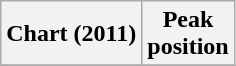<table class="wikitable plainrowheaders">
<tr>
<th>Chart (2011)</th>
<th>Peak<br>position</th>
</tr>
<tr>
</tr>
</table>
